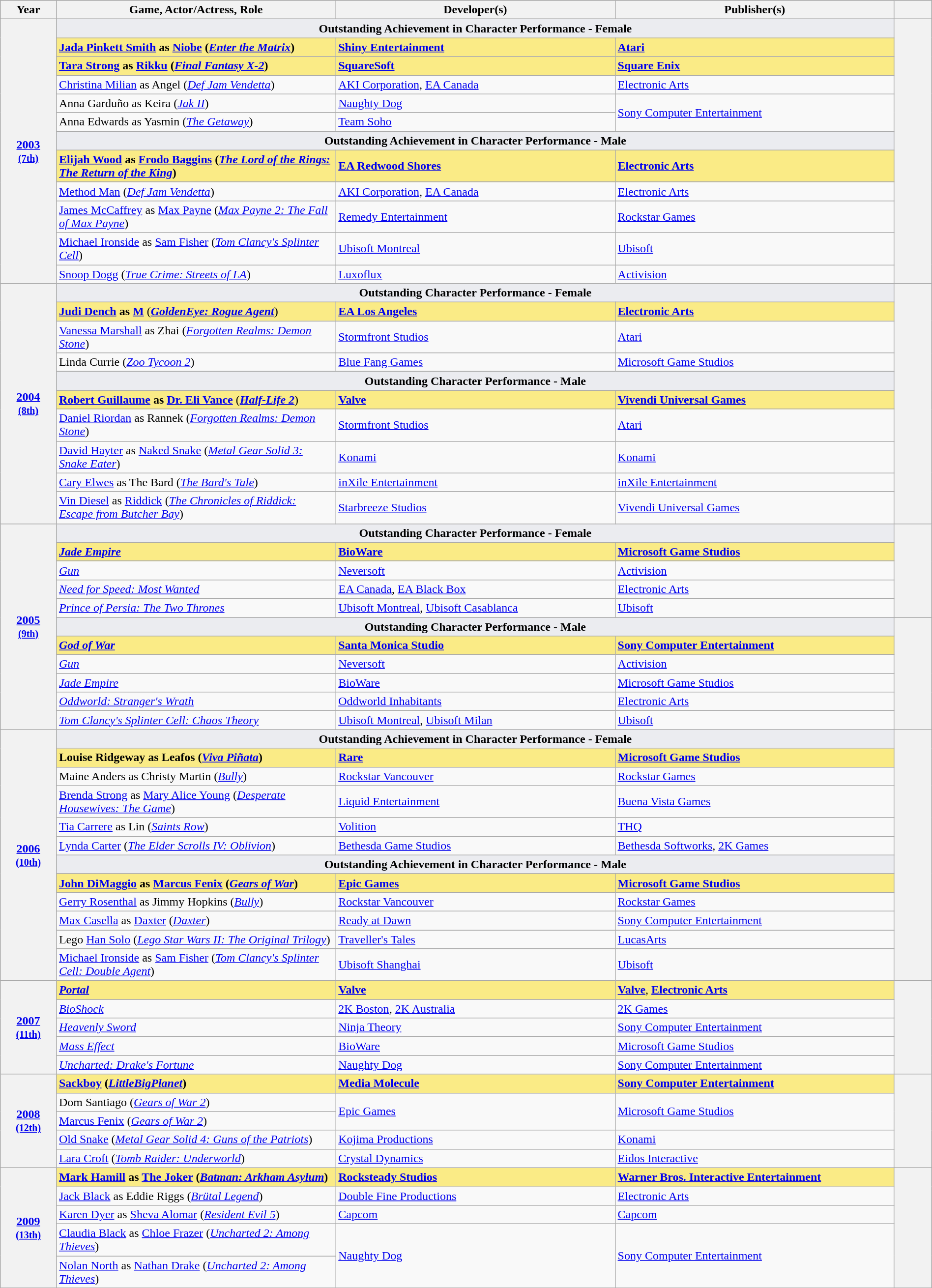<table class="wikitable sortable" style="width:100%;">
<tr style="background:#bebebe">
<th scope="col" style="width:6%;">Year</th>
<th scope="col" style="width:30%;">Game, Actor/Actress, Role</th>
<th scope="col" style="width:30%;">Developer(s)</th>
<th scope="col" style="width:30%;">Publisher(s)</th>
<th scope="col" style="width:4%;" class="unsortable"></th>
</tr>
<tr>
<th scope="row" rowspan="12" style="text-align:center"><a href='#'>2003</a> <br><small><a href='#'>(7th)</a> </small></th>
<td colspan=3 style="text-align:center; background:#EBECF0"><strong>Outstanding Achievement in Character Performance - Female</strong></td>
<th scope="row" rowspan="12" style="text-align;center;"><br></th>
</tr>
<tr>
<td style="background:#FAEB86"><strong><a href='#'>Jada Pinkett Smith</a> as <a href='#'>Niobe</a> (<em><a href='#'>Enter the Matrix</a></em>)</strong></td>
<td style="background:#FAEB86"><strong><a href='#'>Shiny Entertainment</a></strong></td>
<td style="background:#FAEB86"><strong><a href='#'>Atari</a></strong></td>
</tr>
<tr>
<td style="background:#FAEB86"><strong><a href='#'>Tara Strong</a> as <a href='#'>Rikku</a> (<em><a href='#'>Final Fantasy X-2</a></em>)</strong></td>
<td style="background:#FAEB86"><strong><a href='#'>SquareSoft</a></strong></td>
<td style="background:#FAEB86"><strong><a href='#'>Square Enix</a></strong></td>
</tr>
<tr>
<td><a href='#'>Christina Milian</a> as Angel (<em><a href='#'>Def Jam Vendetta</a></em>)</td>
<td><a href='#'>AKI Corporation</a>, <a href='#'>EA Canada</a></td>
<td><a href='#'>Electronic Arts</a></td>
</tr>
<tr>
<td>Anna Garduño as Keira (<em><a href='#'>Jak II</a></em>)</td>
<td><a href='#'>Naughty Dog</a></td>
<td rowspan=2><a href='#'>Sony Computer Entertainment</a></td>
</tr>
<tr>
<td>Anna Edwards as Yasmin (<em><a href='#'>The Getaway</a></em>)</td>
<td><a href='#'>Team Soho</a></td>
</tr>
<tr>
<td colspan=3 style="text-align:center; background:#EBECF0"><strong>Outstanding Achievement in Character Performance - Male</strong></td>
</tr>
<tr>
<td style="background:#FAEB86"><strong><a href='#'>Elijah Wood</a> as <a href='#'>Frodo Baggins</a> (<em><a href='#'>The Lord of the Rings: The Return of the King</a></em>)</strong></td>
<td style="background:#FAEB86"><strong><a href='#'>EA Redwood Shores</a></strong></td>
<td style="background:#FAEB86"><strong><a href='#'>Electronic Arts</a></strong></td>
</tr>
<tr>
<td><a href='#'>Method Man</a> (<em><a href='#'>Def Jam Vendetta</a></em>)</td>
<td><a href='#'>AKI Corporation</a>, <a href='#'>EA Canada</a></td>
<td><a href='#'>Electronic Arts</a></td>
</tr>
<tr>
<td><a href='#'>James McCaffrey</a> as <a href='#'>Max Payne</a> (<em><a href='#'>Max Payne 2: The Fall of Max Payne</a></em>)</td>
<td><a href='#'>Remedy Entertainment</a></td>
<td><a href='#'>Rockstar Games</a></td>
</tr>
<tr>
<td><a href='#'>Michael Ironside</a> as <a href='#'>Sam Fisher</a> (<em><a href='#'>Tom Clancy's Splinter Cell</a></em>)</td>
<td><a href='#'>Ubisoft Montreal</a></td>
<td><a href='#'>Ubisoft</a></td>
</tr>
<tr>
<td><a href='#'>Snoop Dogg</a> (<em><a href='#'>True Crime: Streets of LA</a></em>)</td>
<td><a href='#'>Luxoflux</a></td>
<td><a href='#'>Activision</a></td>
</tr>
<tr>
<th scope="row" rowspan="10" style="text-align:center"><a href='#'>2004</a> <br><small><a href='#'>(8th)</a> </small></th>
<td colspan=3 style="text-align:center; background:#EBECF0"><strong>Outstanding Character Performance - Female</strong></td>
<th scope="row" rowspan="10" style="text-align;center;"></th>
</tr>
<tr>
<td style="background:#FAEB86"><strong><a href='#'>Judi Dench</a> as <a href='#'>M</a></strong> (<strong><em><a href='#'>GoldenEye: Rogue Agent</a></em></strong>)</td>
<td style="background:#FAEB86"><strong><a href='#'>EA Los Angeles</a></strong></td>
<td style="background:#FAEB86"><strong><a href='#'>Electronic Arts</a></strong></td>
</tr>
<tr>
<td><a href='#'>Vanessa Marshall</a> as Zhai (<em><a href='#'>Forgotten Realms: Demon Stone</a></em>)</td>
<td><a href='#'>Stormfront Studios</a></td>
<td><a href='#'>Atari</a></td>
</tr>
<tr>
<td>Linda Currie (<em><a href='#'>Zoo Tycoon 2</a></em>)</td>
<td><a href='#'>Blue Fang Games</a></td>
<td><a href='#'>Microsoft Game Studios</a></td>
</tr>
<tr>
<td colspan=3 style="text-align:center; background:#EBECF0"><strong>Outstanding Character Performance - Male</strong></td>
</tr>
<tr>
<td style="background:#FAEB86"><strong><a href='#'>Robert Guillaume</a> as <a href='#'>Dr. Eli Vance</a></strong> (<strong><em><a href='#'>Half-Life 2</a></em></strong>)</td>
<td style="background:#FAEB86"><strong><a href='#'>Valve</a></strong></td>
<td style="background:#FAEB86"><strong><a href='#'>Vivendi Universal Games</a></strong></td>
</tr>
<tr>
<td><a href='#'>Daniel Riordan</a> as Rannek (<em><a href='#'>Forgotten Realms: Demon Stone</a></em>)</td>
<td><a href='#'>Stormfront Studios</a></td>
<td><a href='#'>Atari</a></td>
</tr>
<tr>
<td><a href='#'>David Hayter</a> as <a href='#'>Naked Snake</a> (<em><a href='#'>Metal Gear Solid 3: Snake Eater</a></em>)</td>
<td><a href='#'>Konami</a></td>
<td><a href='#'>Konami</a></td>
</tr>
<tr>
<td><a href='#'>Cary Elwes</a> as The Bard (<em><a href='#'>The Bard's Tale</a></em>)</td>
<td><a href='#'>inXile Entertainment</a></td>
<td><a href='#'>inXile Entertainment</a></td>
</tr>
<tr>
<td><a href='#'>Vin Diesel</a> as <a href='#'>Riddick</a> (<em><a href='#'>The Chronicles of Riddick: Escape from Butcher Bay</a></em>)</td>
<td><a href='#'>Starbreeze Studios</a></td>
<td><a href='#'>Vivendi Universal Games</a></td>
</tr>
<tr>
<th scope="row" rowspan="11" style="text-align:center"><a href='#'>2005</a> <br><small><a href='#'>(9th)</a> </small></th>
<td colspan=3 style="text-align:center; background:#EBECF0"><strong>Outstanding Character Performance - Female</strong></td>
<th scope="row" rowspan="5" style="text-align;center;"></th>
</tr>
<tr>
<td style="background:#FAEB86"><strong><em><a href='#'>Jade Empire</a></em></strong></td>
<td style="background:#FAEB86"><strong><a href='#'>BioWare</a></strong></td>
<td style="background:#FAEB86"><strong><a href='#'>Microsoft Game Studios</a></strong></td>
</tr>
<tr>
<td><em><a href='#'>Gun</a></em></td>
<td><a href='#'>Neversoft</a></td>
<td><a href='#'>Activision</a></td>
</tr>
<tr>
<td><em><a href='#'>Need for Speed: Most Wanted</a></em></td>
<td><a href='#'>EA Canada</a>, <a href='#'>EA Black Box</a></td>
<td><a href='#'>Electronic Arts</a></td>
</tr>
<tr>
<td><em><a href='#'>Prince of Persia: The Two Thrones</a></em></td>
<td><a href='#'>Ubisoft Montreal</a>, <a href='#'>Ubisoft Casablanca</a></td>
<td><a href='#'>Ubisoft</a></td>
</tr>
<tr>
<td colspan=3 style="text-align:center; background:#EBECF0"><strong>Outstanding Character Performance - Male</strong></td>
<th scope="row" rowspan="6" style="text-align;center;"></th>
</tr>
<tr>
<td style="background:#FAEB86"><strong><em><a href='#'>God of War</a></em></strong></td>
<td style="background:#FAEB86"><strong><a href='#'>Santa Monica Studio</a></strong></td>
<td style="background:#FAEB86"><strong><a href='#'>Sony Computer Entertainment</a></strong></td>
</tr>
<tr>
<td><em><a href='#'>Gun</a></em></td>
<td><a href='#'>Neversoft</a></td>
<td><a href='#'>Activision</a></td>
</tr>
<tr>
<td><em><a href='#'>Jade Empire</a></em></td>
<td><a href='#'>BioWare</a></td>
<td><a href='#'>Microsoft Game Studios</a></td>
</tr>
<tr>
<td><em><a href='#'>Oddworld: Stranger's Wrath</a></em></td>
<td><a href='#'>Oddworld Inhabitants</a></td>
<td><a href='#'>Electronic Arts</a></td>
</tr>
<tr>
<td><em><a href='#'>Tom Clancy's Splinter Cell: Chaos Theory</a></em></td>
<td><a href='#'>Ubisoft Montreal</a>, <a href='#'>Ubisoft Milan</a></td>
<td><a href='#'>Ubisoft</a></td>
</tr>
<tr>
<th scope="row" rowspan="12" style="text-align:center"><a href='#'>2006</a> <br><small><a href='#'>(10th)</a> </small></th>
<td colspan=3 style="text-align:center; background:#EBECF0"><strong>Outstanding Achievement in Character Performance - Female</strong></td>
<th scope="row" rowspan="12" style="text-align;center;"></th>
</tr>
<tr>
<td style="background:#FAEB86"><strong>Louise Ridgeway as Leafos (<em><a href='#'>Viva Piñata</a></em>)</strong></td>
<td style="background:#FAEB86"><strong><a href='#'>Rare</a></strong></td>
<td style="background:#FAEB86"><strong><a href='#'>Microsoft Game Studios</a></strong></td>
</tr>
<tr>
<td>Maine Anders as Christy Martin (<em><a href='#'>Bully</a></em>)</td>
<td><a href='#'>Rockstar Vancouver</a></td>
<td><a href='#'>Rockstar Games</a></td>
</tr>
<tr>
<td><a href='#'>Brenda Strong</a> as <a href='#'>Mary Alice Young</a> (<em><a href='#'>Desperate Housewives: The Game</a></em>)</td>
<td><a href='#'>Liquid Entertainment</a></td>
<td><a href='#'>Buena Vista Games</a></td>
</tr>
<tr>
<td><a href='#'>Tia Carrere</a> as Lin (<em><a href='#'>Saints Row</a></em>)</td>
<td><a href='#'>Volition</a></td>
<td><a href='#'>THQ</a></td>
</tr>
<tr>
<td><a href='#'>Lynda Carter</a> (<em><a href='#'>The Elder Scrolls IV: Oblivion</a></em>)</td>
<td><a href='#'>Bethesda Game Studios</a></td>
<td><a href='#'>Bethesda Softworks</a>, <a href='#'>2K Games</a></td>
</tr>
<tr>
<td colspan=3 style="text-align:center; background:#EBECF0"><strong>Outstanding Achievement in Character Performance - Male</strong></td>
</tr>
<tr>
<td style="background:#FAEB86"><strong><a href='#'>John DiMaggio</a> as <a href='#'>Marcus Fenix</a> (<em><a href='#'>Gears of War</a></em>)</strong></td>
<td style="background:#FAEB86"><strong><a href='#'>Epic Games</a></strong></td>
<td style="background:#FAEB86"><strong><a href='#'>Microsoft Game Studios</a></strong></td>
</tr>
<tr>
<td><a href='#'>Gerry Rosenthal</a> as Jimmy Hopkins (<em><a href='#'>Bully</a></em>)</td>
<td><a href='#'>Rockstar Vancouver</a></td>
<td><a href='#'>Rockstar Games</a></td>
</tr>
<tr>
<td><a href='#'>Max Casella</a> as <a href='#'>Daxter</a> (<em><a href='#'>Daxter</a></em>)</td>
<td><a href='#'>Ready at Dawn</a></td>
<td><a href='#'>Sony Computer Entertainment</a></td>
</tr>
<tr>
<td>Lego <a href='#'>Han Solo</a> (<em><a href='#'>Lego Star Wars II: The Original Trilogy</a></em>)</td>
<td><a href='#'>Traveller's Tales</a></td>
<td><a href='#'>LucasArts</a></td>
</tr>
<tr>
<td><a href='#'>Michael Ironside</a> as <a href='#'>Sam Fisher</a> (<em><a href='#'>Tom Clancy's Splinter Cell: Double Agent</a></em>)</td>
<td><a href='#'>Ubisoft Shanghai</a></td>
<td><a href='#'>Ubisoft</a></td>
</tr>
<tr>
<th scope="row" rowspan="5" style="text-align:center"><a href='#'>2007</a> <br><small><a href='#'>(11th)</a> </small></th>
<td style="background:#FAEB86"><strong><em><a href='#'>Portal</a></em></strong></td>
<td style="background:#FAEB86"><strong><a href='#'>Valve</a></strong></td>
<td style="background:#FAEB86"><strong><a href='#'>Valve</a></strong>, <strong><a href='#'>Electronic Arts</a></strong></td>
<th scope="row" rowspan="5" style="text-align;center;"><br></th>
</tr>
<tr>
<td><em><a href='#'>BioShock</a></em></td>
<td><a href='#'>2K Boston</a>, <a href='#'>2K Australia</a></td>
<td><a href='#'>2K Games</a></td>
</tr>
<tr>
<td><em><a href='#'>Heavenly Sword</a></em></td>
<td><a href='#'>Ninja Theory</a></td>
<td><a href='#'>Sony Computer Entertainment</a></td>
</tr>
<tr>
<td><em><a href='#'>Mass Effect</a></em></td>
<td><a href='#'>BioWare</a></td>
<td><a href='#'>Microsoft Game Studios</a></td>
</tr>
<tr>
<td><em><a href='#'>Uncharted: Drake's Fortune</a></em></td>
<td><a href='#'>Naughty Dog</a></td>
<td><a href='#'>Sony Computer Entertainment</a></td>
</tr>
<tr>
<th scope="row" rowspan="5" style="text-align:center"><a href='#'>2008</a> <br><small><a href='#'>(12th)</a> </small></th>
<td style="background:#FAEB86"><strong><a href='#'>Sackboy</a> (<em><a href='#'>LittleBigPlanet</a></em>)</strong></td>
<td style="background:#FAEB86"><strong><a href='#'>Media Molecule</a></strong></td>
<td style="background:#FAEB86"><strong><a href='#'>Sony Computer Entertainment</a></strong></td>
<th scope="row" rowspan="5" style="text-align;center;"></th>
</tr>
<tr>
<td>Dom Santiago (<em><a href='#'>Gears of War 2</a></em>)</td>
<td rowspan="2"><a href='#'>Epic Games</a></td>
<td rowspan="2"><a href='#'>Microsoft Game Studios</a></td>
</tr>
<tr>
<td><a href='#'>Marcus Fenix</a> (<em><a href='#'>Gears of War 2</a></em>)</td>
</tr>
<tr>
<td><a href='#'>Old Snake</a> (<em><a href='#'>Metal Gear Solid 4: Guns of the Patriots</a></em>)</td>
<td><a href='#'>Kojima Productions</a></td>
<td><a href='#'>Konami</a></td>
</tr>
<tr>
<td><a href='#'>Lara Croft</a> (<em><a href='#'>Tomb Raider: Underworld</a></em>)</td>
<td><a href='#'>Crystal Dynamics</a></td>
<td><a href='#'>Eidos Interactive</a></td>
</tr>
<tr>
<th scope="row" rowspan="5" style="text-align:center"><a href='#'>2009</a> <br><small><a href='#'>(13th)</a> </small></th>
<td style="background:#FAEB86"><strong><a href='#'>Mark Hamill</a> as <a href='#'>The Joker</a> (<em><a href='#'>Batman: Arkham Asylum</a></em>)</strong></td>
<td style="background:#FAEB86"><strong><a href='#'>Rocksteady Studios</a></strong></td>
<td style="background:#FAEB86"><strong><a href='#'>Warner Bros. Interactive Entertainment</a></strong></td>
<th scope="row" rowspan="5" style="text-align;center;"></th>
</tr>
<tr>
<td><a href='#'>Jack Black</a> as Eddie Riggs (<em><a href='#'>Brütal Legend</a></em>)</td>
<td><a href='#'>Double Fine Productions</a></td>
<td><a href='#'>Electronic Arts</a></td>
</tr>
<tr>
<td><a href='#'>Karen Dyer</a> as <a href='#'>Sheva Alomar</a> (<em><a href='#'>Resident Evil 5</a></em>)</td>
<td><a href='#'>Capcom</a></td>
<td><a href='#'>Capcom</a></td>
</tr>
<tr>
<td><a href='#'>Claudia Black</a> as <a href='#'>Chloe Frazer</a> (<em><a href='#'>Uncharted 2: Among Thieves</a></em>)</td>
<td rowspan=2><a href='#'>Naughty Dog</a></td>
<td rowspan=2><a href='#'>Sony Computer Entertainment</a></td>
</tr>
<tr>
<td><a href='#'>Nolan North</a> as <a href='#'>Nathan Drake</a> (<em><a href='#'>Uncharted 2: Among Thieves</a></em>)</td>
</tr>
</table>
